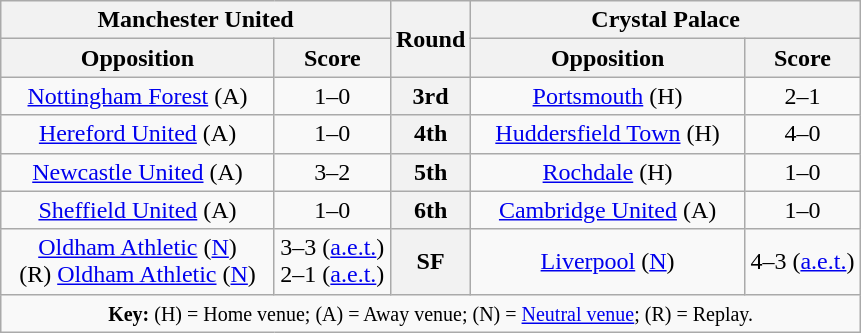<table class="wikitable" style="text-align:center">
<tr>
<th scope="col" colspan="2">Manchester United</th>
<th scope="col" rowspan="2" style="width:25px">Round</th>
<th scope="col" colspan="2">Crystal Palace</th>
</tr>
<tr>
<th scope="col" style="width:175px">Opposition</th>
<th scope="col" style="width:70px">Score</th>
<th scope="col" style="width:175px">Opposition</th>
<th scope="col" style="width:70px">Score</th>
</tr>
<tr>
<td><a href='#'>Nottingham Forest</a> (A)</td>
<td>1–0</td>
<th scope=row style="text-align:center">3rd</th>
<td><a href='#'>Portsmouth</a> (H)</td>
<td>2–1</td>
</tr>
<tr>
<td><a href='#'>Hereford United</a> (A)</td>
<td>1–0</td>
<th scope=row style="text-align:center">4th</th>
<td><a href='#'>Huddersfield Town</a> (H)</td>
<td>4–0</td>
</tr>
<tr>
<td><a href='#'>Newcastle United</a> (A)</td>
<td>3–2</td>
<th scope=row style="text-align:center">5th</th>
<td><a href='#'>Rochdale</a> (H)</td>
<td>1–0</td>
</tr>
<tr>
<td><a href='#'>Sheffield United</a> (A)</td>
<td>1–0</td>
<th scope=row style="text-align:center">6th</th>
<td><a href='#'>Cambridge United</a> (A)</td>
<td>1–0</td>
</tr>
<tr>
<td><a href='#'>Oldham Athletic</a> (<a href='#'>N</a>) <br> (R) <a href='#'>Oldham Athletic</a> (<a href='#'>N</a>)</td>
<td>3–3 (<a href='#'>a.e.t.</a>) <br> 2–1 (<a href='#'>a.e.t.</a>)</td>
<th scope=row style="text-align:center">SF</th>
<td><a href='#'>Liverpool</a> (<a href='#'>N</a>)</td>
<td>4–3 (<a href='#'>a.e.t.</a>)</td>
</tr>
<tr>
<td colspan="5"><small><strong>Key:</strong> (H) = Home venue; (A) = Away venue; (N) = <a href='#'>Neutral venue</a>; (R) = Replay.</small></td>
</tr>
</table>
